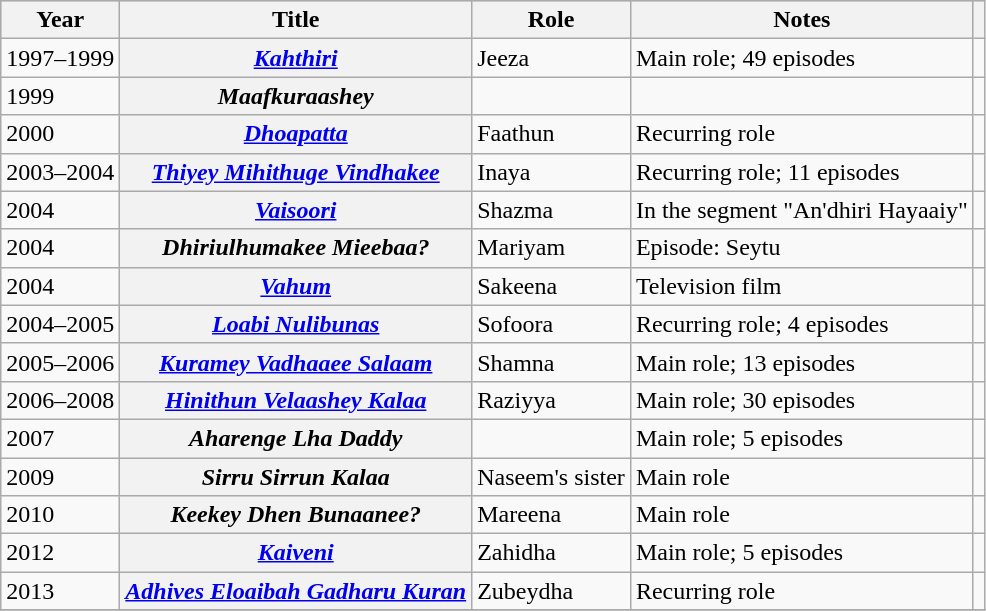<table class="wikitable sortable plainrowheaders">
<tr style="background:#ccc; text-align:center;">
<th scope="col">Year</th>
<th scope="col">Title</th>
<th scope="col">Role</th>
<th scope="col">Notes</th>
<th scope="col" class="unsortable"></th>
</tr>
<tr>
<td>1997–1999</td>
<th scope="row"><em><a href='#'>Kahthiri</a></em></th>
<td>Jeeza</td>
<td>Main role; 49 episodes</td>
<td style="text-align: center;"></td>
</tr>
<tr>
<td>1999</td>
<th scope="row"><em>Maafkuraashey</em></th>
<td></td>
<td></td>
<td></td>
</tr>
<tr>
<td>2000</td>
<th scope="row"><em><a href='#'>Dhoapatta</a></em></th>
<td>Faathun</td>
<td>Recurring role</td>
<td style="text-align: center;"></td>
</tr>
<tr>
<td>2003–2004</td>
<th scope="row"><em><a href='#'>Thiyey Mihithuge Vindhakee</a></em></th>
<td>Inaya</td>
<td>Recurring role; 11 episodes</td>
<td style="text-align: center;"></td>
</tr>
<tr>
<td>2004</td>
<th scope="row"><em><a href='#'>Vaisoori</a></em></th>
<td>Shazma</td>
<td>In the segment "An'dhiri Hayaaiy"</td>
<td style="text-align: center;"></td>
</tr>
<tr>
<td>2004</td>
<th scope="row"><em>Dhiriulhumakee Mieebaa?</em></th>
<td>Mariyam</td>
<td>Episode: Seytu</td>
<td style="text-align: center;"></td>
</tr>
<tr>
<td>2004</td>
<th scope="row"><em><a href='#'>Vahum</a></em></th>
<td>Sakeena</td>
<td>Television film</td>
<td></td>
</tr>
<tr>
<td>2004–2005</td>
<th scope="row"><em><a href='#'>Loabi Nulibunas</a></em></th>
<td>Sofoora</td>
<td>Recurring role; 4 episodes</td>
<td style="text-align: center;"></td>
</tr>
<tr>
<td>2005–2006</td>
<th scope="row"><em><a href='#'>Kuramey Vadhaaee Salaam</a></em></th>
<td>Shamna</td>
<td>Main role; 13 episodes</td>
<td style="text-align: center;"></td>
</tr>
<tr>
<td>2006–2008</td>
<th scope="row"><em><a href='#'>Hinithun Velaashey Kalaa</a></em></th>
<td>Raziyya</td>
<td>Main role; 30 episodes</td>
<td style="text-align: center;"></td>
</tr>
<tr>
<td>2007</td>
<th scope="row"><em>Aharenge Lha Daddy</em></th>
<td></td>
<td>Main role; 5 episodes</td>
<td></td>
</tr>
<tr>
<td>2009</td>
<th scope="row"><em>Sirru Sirrun Kalaa</em></th>
<td>Naseem's sister</td>
<td>Main role</td>
<td></td>
</tr>
<tr>
<td>2010</td>
<th scope="row"><em>Keekey Dhen Bunaanee?</em></th>
<td>Mareena</td>
<td>Main role</td>
<td></td>
</tr>
<tr>
<td>2012</td>
<th scope="row"><em><a href='#'>Kaiveni</a></em></th>
<td>Zahidha</td>
<td>Main role; 5 episodes</td>
<td style="text-align: center;"></td>
</tr>
<tr>
<td>2013</td>
<th scope="row"><em><a href='#'>Adhives Eloaibah Gadharu Kuran</a></em></th>
<td>Zubeydha</td>
<td>Recurring role</td>
<td style="text-align: center;"></td>
</tr>
<tr>
</tr>
</table>
